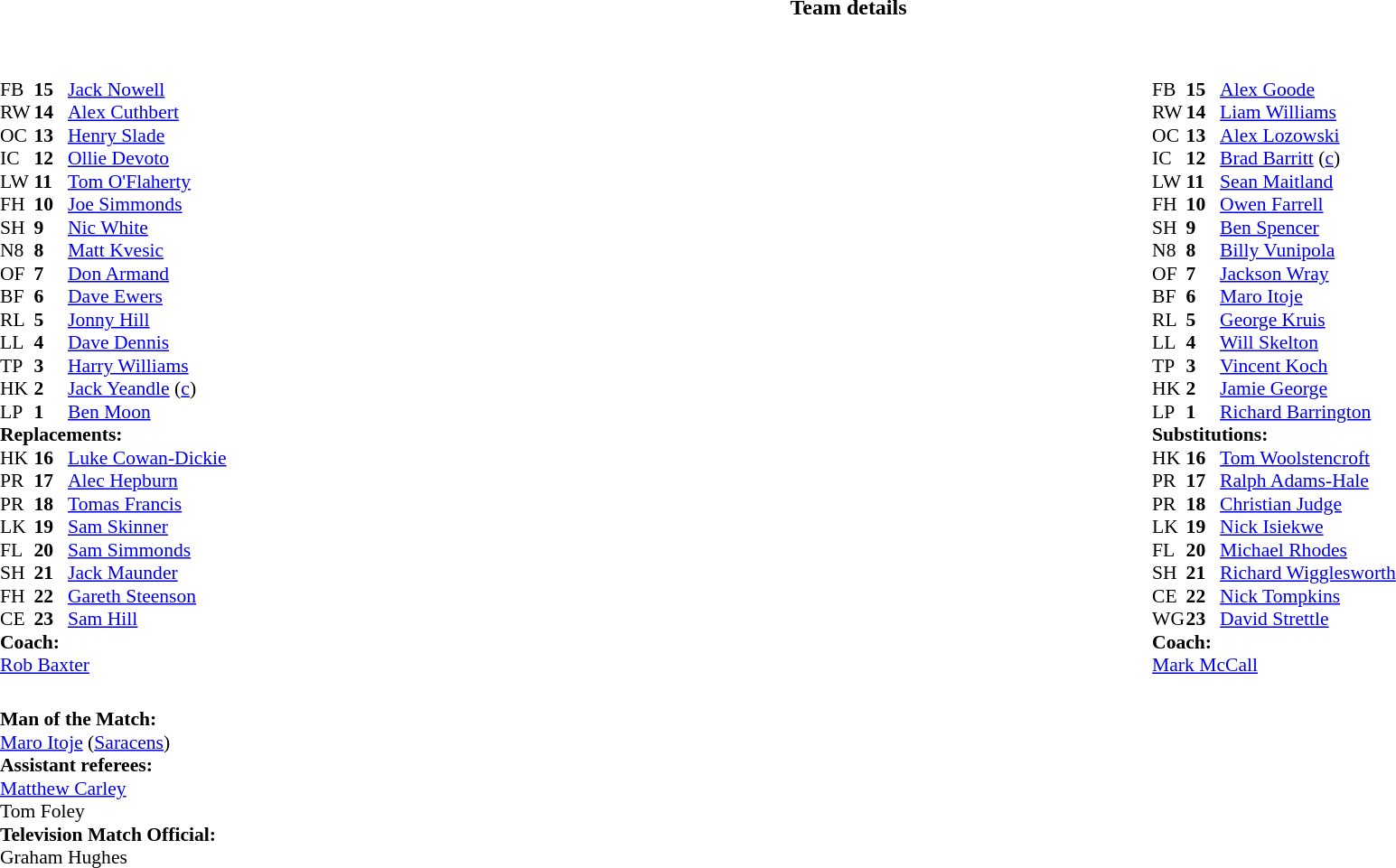<table border="0" style="width:100%;">
<tr>
<th>Team details</th>
</tr>
<tr>
<td><br><table width="100%">
<tr>
<td valign="top" width="50%"><br><table style="font-size: 90%" cellspacing="0" cellpadding="0">
<tr>
<th width="25"></th>
<th width="25"></th>
</tr>
<tr>
<td>FB</td>
<td><strong>15</strong></td>
<td> <a href='#'>Jack Nowell</a></td>
<td></td>
<td></td>
</tr>
<tr>
<td>RW</td>
<td><strong>14</strong></td>
<td> <a href='#'>Alex Cuthbert</a></td>
<td></td>
<td></td>
</tr>
<tr>
<td>OC</td>
<td><strong>13</strong></td>
<td> <a href='#'>Henry Slade</a></td>
<td></td>
</tr>
<tr>
<td>IC</td>
<td><strong>12</strong></td>
<td> <a href='#'>Ollie Devoto</a></td>
</tr>
<tr>
<td>LW</td>
<td><strong>11</strong></td>
<td> <a href='#'>Tom O'Flaherty</a></td>
</tr>
<tr>
<td>FH</td>
<td><strong>10</strong></td>
<td> <a href='#'>Joe Simmonds</a></td>
</tr>
<tr>
<td>SH</td>
<td><strong>9</strong></td>
<td> <a href='#'>Nic White</a></td>
<td></td>
<td></td>
</tr>
<tr>
<td>N8</td>
<td><strong>8</strong></td>
<td> <a href='#'>Matt Kvesic</a></td>
</tr>
<tr>
<td>OF</td>
<td><strong>7</strong></td>
<td> <a href='#'>Don Armand</a></td>
<td></td>
<td colspan=2></td>
</tr>
<tr>
<td>BF</td>
<td><strong>6</strong></td>
<td> <a href='#'>Dave Ewers</a></td>
</tr>
<tr>
<td>RL</td>
<td><strong>5</strong></td>
<td> <a href='#'>Jonny Hill</a></td>
<td></td>
<td></td>
<td></td>
<td></td>
</tr>
<tr>
<td>LL</td>
<td><strong>4</strong></td>
<td> <a href='#'>Dave Dennis</a></td>
<td></td>
<td></td>
</tr>
<tr>
<td>TP</td>
<td><strong>3</strong></td>
<td> <a href='#'>Harry Williams</a></td>
<td></td>
<td></td>
</tr>
<tr>
<td>HK</td>
<td><strong>2</strong></td>
<td> <a href='#'>Jack Yeandle</a> (<a href='#'>c</a>)</td>
<td></td>
<td></td>
</tr>
<tr>
<td>LP</td>
<td><strong>1</strong></td>
<td> <a href='#'>Ben Moon</a></td>
<td></td>
<td></td>
</tr>
<tr>
<td colspan=3><strong>Replacements:</strong></td>
</tr>
<tr>
<td>HK</td>
<td><strong>16</strong></td>
<td> <a href='#'>Luke Cowan-Dickie</a></td>
<td></td>
<td></td>
</tr>
<tr>
<td>PR</td>
<td><strong>17</strong></td>
<td> <a href='#'>Alec Hepburn</a></td>
<td></td>
<td></td>
</tr>
<tr>
<td>PR</td>
<td><strong>18</strong></td>
<td> <a href='#'>Tomas Francis</a></td>
<td></td>
<td></td>
</tr>
<tr>
<td>LK</td>
<td><strong>19</strong></td>
<td> <a href='#'>Sam Skinner</a></td>
<td></td>
<td></td>
<td></td>
<td></td>
</tr>
<tr>
<td>FL</td>
<td><strong>20</strong></td>
<td> <a href='#'>Sam Simmonds</a></td>
<td></td>
<td></td>
</tr>
<tr>
<td>SH</td>
<td><strong>21</strong></td>
<td> <a href='#'>Jack Maunder</a></td>
<td></td>
<td></td>
</tr>
<tr>
<td>FH</td>
<td><strong>22</strong></td>
<td> <a href='#'>Gareth Steenson</a></td>
<td></td>
<td></td>
</tr>
<tr>
<td>CE</td>
<td><strong>23</strong></td>
<td> <a href='#'>Sam Hill</a></td>
<td></td>
<td></td>
</tr>
<tr>
<td colspan=3><strong>Coach:</strong></td>
</tr>
<tr>
<td colspan="4"> <a href='#'>Rob Baxter</a></td>
</tr>
<tr>
</tr>
</table>
</td>
<td style="vertical-align:top; width:50%"><br><table style="font-size: 90%" cellspacing="0" cellpadding="0"  align="center">
<tr>
<th width="25"></th>
<th width="25"></th>
</tr>
<tr>
<td>FB</td>
<td><strong>15</strong></td>
<td> <a href='#'>Alex Goode</a></td>
</tr>
<tr>
<td>RW</td>
<td><strong>14</strong></td>
<td> <a href='#'>Liam Williams</a></td>
<td></td>
<td></td>
</tr>
<tr>
<td>OC</td>
<td><strong>13</strong></td>
<td> <a href='#'>Alex Lozowski</a></td>
</tr>
<tr>
<td>IC</td>
<td><strong>12</strong></td>
<td> <a href='#'>Brad Barritt</a> (<a href='#'>c</a>)</td>
<td></td>
<td></td>
</tr>
<tr>
<td>LW</td>
<td><strong>11</strong></td>
<td> <a href='#'>Sean Maitland</a></td>
</tr>
<tr>
<td>FH</td>
<td><strong>10</strong></td>
<td> <a href='#'>Owen Farrell</a></td>
</tr>
<tr>
<td>SH</td>
<td><strong>9</strong></td>
<td> <a href='#'>Ben Spencer</a></td>
<td></td>
<td></td>
</tr>
<tr>
<td>N8</td>
<td><strong>8</strong></td>
<td> <a href='#'>Billy Vunipola</a></td>
</tr>
<tr>
<td>OF</td>
<td><strong>7</strong></td>
<td> <a href='#'>Jackson Wray</a></td>
<td></td>
<td></td>
</tr>
<tr>
<td>BF</td>
<td><strong>6</strong></td>
<td> <a href='#'>Maro Itoje</a></td>
<td></td>
</tr>
<tr>
<td>RL</td>
<td><strong>5</strong></td>
<td> <a href='#'>George Kruis</a></td>
</tr>
<tr>
<td>LL</td>
<td><strong>4</strong></td>
<td> <a href='#'>Will Skelton</a></td>
<td></td>
<td></td>
<td></td>
<td></td>
</tr>
<tr>
<td>TP</td>
<td><strong>3</strong></td>
<td> <a href='#'>Vincent Koch</a></td>
<td></td>
<td></td>
</tr>
<tr>
<td>HK</td>
<td><strong>2</strong></td>
<td> <a href='#'>Jamie George</a></td>
</tr>
<tr>
<td>LP</td>
<td><strong>1</strong></td>
<td> <a href='#'>Richard Barrington</a></td>
<td></td>
<td></td>
</tr>
<tr>
<td colspan=3><strong>Substitutions:</strong></td>
</tr>
<tr>
<td>HK</td>
<td><strong>16</strong></td>
<td> <a href='#'>Tom Woolstencroft</a></td>
<td></td>
<td></td>
<td></td>
<td></td>
</tr>
<tr>
<td>PR</td>
<td><strong>17</strong></td>
<td> <a href='#'>Ralph Adams-Hale</a></td>
<td></td>
<td></td>
</tr>
<tr>
<td>PR</td>
<td><strong>18</strong></td>
<td> <a href='#'>Christian Judge</a></td>
<td></td>
<td></td>
</tr>
<tr>
<td>LK</td>
<td><strong>19</strong></td>
<td> <a href='#'>Nick Isiekwe</a></td>
<td></td>
<td></td>
</tr>
<tr>
<td>FL</td>
<td><strong>20</strong></td>
<td> <a href='#'>Michael Rhodes</a></td>
<td></td>
<td></td>
<td></td>
</tr>
<tr>
<td>SH</td>
<td><strong>21</strong></td>
<td> <a href='#'>Richard Wigglesworth</a></td>
<td></td>
<td></td>
</tr>
<tr>
<td>CE</td>
<td><strong>22</strong></td>
<td> <a href='#'>Nick Tompkins</a></td>
<td></td>
<td></td>
</tr>
<tr>
<td>WG</td>
<td><strong>23</strong></td>
<td> <a href='#'>David Strettle</a></td>
<td></td>
<td></td>
</tr>
<tr>
<td colspan=3><strong>Coach:</strong></td>
</tr>
<tr>
<td colspan="4"> <a href='#'>Mark McCall</a></td>
</tr>
</table>
</td>
</tr>
</table>
<table width=100% style="font-size: 90%">
<tr>
<td><br><strong>Man of the Match:</strong>
<br> <a href='#'>Maro Itoje</a> (<a href='#'>Saracens</a>)
<br><strong>Assistant referees:</strong>
<br><a href='#'>Matthew Carley</a>
<br>Tom Foley
<br><strong>Television Match Official:</strong>
<br>Graham Hughes</td>
</tr>
</table>
</td>
</tr>
</table>
